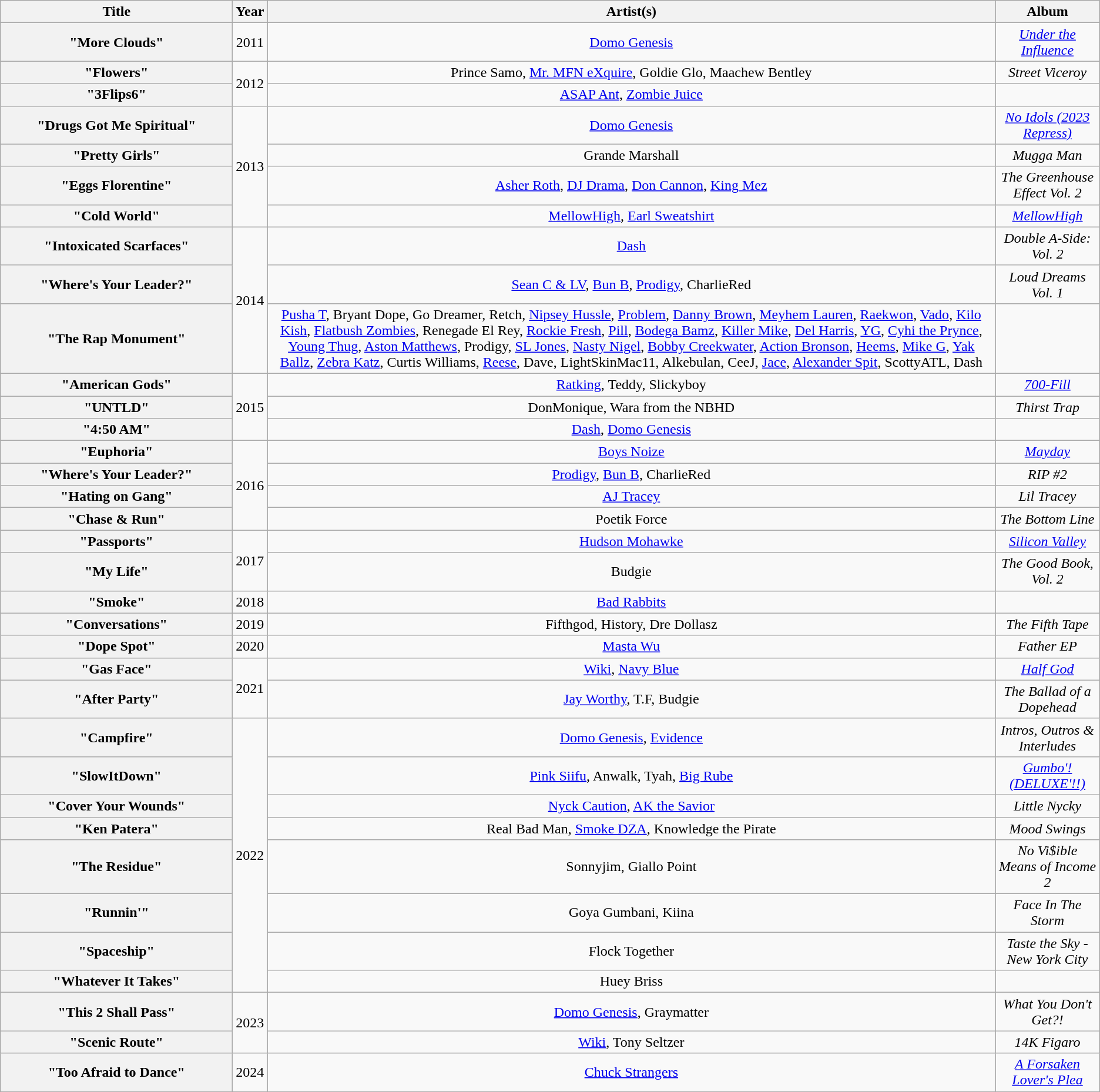<table class="wikitable plainrowheaders" style="text-align:center;">
<tr>
<th scope="col" style="width:16em;">Title</th>
<th scope="col">Year</th>
<th scope="col">Artist(s)</th>
<th scope="col">Album</th>
</tr>
<tr>
<th scope="row">"More Clouds"</th>
<td>2011</td>
<td><a href='#'>Domo Genesis</a></td>
<td><em><a href='#'>Under the Influence</a></em></td>
</tr>
<tr>
<th scope="row">"Flowers"</th>
<td rowspan="2">2012</td>
<td>Prince Samo, <a href='#'>Mr. MFN eXquire</a>, Goldie Glo, Maachew Bentley</td>
<td><em>Street Viceroy</em></td>
</tr>
<tr>
<th scope="row">"3Flips6"</th>
<td><a href='#'>ASAP Ant</a>, <a href='#'>Zombie Juice</a></td>
<td></td>
</tr>
<tr>
<th scope="row">"Drugs Got Me Spiritual"</th>
<td rowspan="4">2013</td>
<td><a href='#'>Domo Genesis</a></td>
<td><em><a href='#'>No Idols (2023 Repress)</a></em></td>
</tr>
<tr>
<th scope="row">"Pretty Girls"</th>
<td>Grande Marshall</td>
<td><em>Mugga Man</em></td>
</tr>
<tr>
<th scope="row">"Eggs Florentine"</th>
<td><a href='#'>Asher Roth</a>, <a href='#'>DJ Drama</a>, <a href='#'>Don Cannon</a>, <a href='#'>King Mez</a></td>
<td><em>The Greenhouse Effect Vol. 2</em></td>
</tr>
<tr>
<th scope="row">"Cold World"</th>
<td><a href='#'>MellowHigh</a>, <a href='#'>Earl Sweatshirt</a></td>
<td><em><a href='#'>MellowHigh</a></em></td>
</tr>
<tr>
<th scope="row">"Intoxicated Scarfaces"</th>
<td rowspan="3">2014</td>
<td><a href='#'>Dash</a></td>
<td><em>Double A-Side: Vol. 2</em></td>
</tr>
<tr>
<th scope="row">"Where's Your Leader?"</th>
<td><a href='#'>Sean C & LV</a>, <a href='#'>Bun B</a>, <a href='#'>Prodigy</a>, CharlieRed</td>
<td><em>Loud Dreams Vol. 1</em></td>
</tr>
<tr>
<th scope="row">"The Rap Monument"</th>
<td><a href='#'>Pusha T</a>, Bryant Dope, Go Dreamer, Retch, <a href='#'>Nipsey Hussle</a>, <a href='#'>Problem</a>, <a href='#'>Danny Brown</a>, <a href='#'>Meyhem Lauren</a>, <a href='#'>Raekwon</a>, <a href='#'>Vado</a>, <a href='#'>Kilo Kish</a>, <a href='#'>Flatbush Zombies</a>, Renegade El Rey, <a href='#'>Rockie Fresh</a>, <a href='#'>Pill</a>, <a href='#'>Bodega Bamz</a>, <a href='#'>Killer Mike</a>, <a href='#'>Del Harris</a>, <a href='#'>YG</a>, <a href='#'>Cyhi the Prynce</a>, <a href='#'>Young Thug</a>, <a href='#'>Aston Matthews</a>, Prodigy, <a href='#'>SL Jones</a>, <a href='#'>Nasty Nigel</a>, <a href='#'>Bobby Creekwater</a>, <a href='#'>Action Bronson</a>, <a href='#'>Heems</a>, <a href='#'>Mike G</a>, <a href='#'>Yak Ballz</a>, <a href='#'>Zebra Katz</a>, Curtis Williams, <a href='#'>Reese</a>, Dave, LightSkinMac11, Alkebulan, CeeJ, <a href='#'>Jace</a>, <a href='#'>Alexander Spit</a>, ScottyATL, Dash</td>
<td></td>
</tr>
<tr>
<th scope="row">"American Gods"</th>
<td rowspan="3">2015</td>
<td><a href='#'>Ratking</a>, Teddy, Slickyboy</td>
<td><em><a href='#'>700-Fill</a></em></td>
</tr>
<tr>
<th scope="row">"UNTLD"</th>
<td>DonMonique, Wara from the NBHD</td>
<td><em>Thirst Trap</em></td>
</tr>
<tr>
<th scope="row">"4:50 AM"</th>
<td><a href='#'> Dash</a>, <a href='#'>Domo Genesis</a></td>
<td></td>
</tr>
<tr>
<th scope="row">"Euphoria"</th>
<td rowspan="4">2016</td>
<td><a href='#'>Boys Noize</a></td>
<td><em><a href='#'>Mayday</a></em></td>
</tr>
<tr>
<th scope="row">"Where's Your Leader?"</th>
<td><a href='#'>Prodigy</a>, <a href='#'>Bun B</a>, CharlieRed</td>
<td><em>RIP #2</em></td>
</tr>
<tr>
<th scope="row">"Hating on Gang"</th>
<td><a href='#'>AJ Tracey</a></td>
<td><em>Lil Tracey</em></td>
</tr>
<tr>
<th scope="row">"Chase & Run"</th>
<td>Poetik Force</td>
<td><em>The Bottom Line</em></td>
</tr>
<tr>
<th scope="row">"Passports"</th>
<td rowspan="2">2017</td>
<td><a href='#'>Hudson Mohawke</a></td>
<td><em><a href='#'>Silicon Valley</a></em></td>
</tr>
<tr>
<th scope="row">"My Life"</th>
<td>Budgie</td>
<td><em>The Good Book, Vol. 2</em></td>
</tr>
<tr>
<th scope="row">"Smoke"</th>
<td>2018</td>
<td><a href='#'>Bad Rabbits</a></td>
<td></td>
</tr>
<tr>
<th scope="row">"Conversations"</th>
<td>2019</td>
<td>Fifthgod, History, Dre Dollasz</td>
<td><em>The Fifth Tape</em></td>
</tr>
<tr>
<th scope="row">"Dope Spot"</th>
<td>2020</td>
<td><a href='#'>Masta Wu</a></td>
<td><em>Father EP</em></td>
</tr>
<tr>
<th scope="row">"Gas Face"</th>
<td rowspan="2">2021</td>
<td><a href='#'>Wiki</a>, <a href='#'>Navy Blue</a></td>
<td><em><a href='#'>Half God</a></em></td>
</tr>
<tr>
<th scope="row">"After Party"</th>
<td><a href='#'>Jay Worthy</a>, T.F, Budgie</td>
<td><em>The Ballad of a Dopehead</em></td>
</tr>
<tr>
<th scope="row">"Campfire"</th>
<td rowspan="8">2022</td>
<td><a href='#'>Domo Genesis</a>, <a href='#'>Evidence</a></td>
<td><em>Intros, Outros & Interludes</em></td>
</tr>
<tr>
<th scope="row">"SlowItDown"</th>
<td><a href='#'>Pink Siifu</a>, Anwalk, Tyah, <a href='#'>Big Rube</a></td>
<td><em><a href='#'>Gumbo'! (DELUXE'!!)</a></em></td>
</tr>
<tr>
<th scope="row">"Cover Your Wounds"</th>
<td><a href='#'>Nyck Caution</a>, <a href='#'>AK the Savior</a></td>
<td><em>Little Nycky</em></td>
</tr>
<tr>
<th scope="row">"Ken Patera"</th>
<td>Real Bad Man, <a href='#'>Smoke DZA</a>, Knowledge the Pirate</td>
<td><em>Mood Swings</em></td>
</tr>
<tr>
<th scope="row">"The Residue"</th>
<td>Sonnyjim, Giallo Point</td>
<td><em>No Vi$ible Means of Income 2</em></td>
</tr>
<tr>
<th scope="row">"Runnin'"</th>
<td>Goya Gumbani, Kiina</td>
<td><em>Face In The Storm</em></td>
</tr>
<tr>
<th scope="row">"Spaceship"</th>
<td>Flock Together</td>
<td><em>Taste the Sky - New York City</em></td>
</tr>
<tr>
<th scope="row">"Whatever It Takes"</th>
<td>Huey Briss</td>
<td></td>
</tr>
<tr>
<th scope="row">"This 2 Shall Pass"</th>
<td rowspan="2">2023</td>
<td><a href='#'>Domo Genesis</a>, Graymatter</td>
<td><em>What You Don't Get?!</em></td>
</tr>
<tr>
<th scope="row">"Scenic Route"</th>
<td><a href='#'>Wiki</a>, Tony Seltzer</td>
<td><em>14K Figaro</em></td>
</tr>
<tr>
<th scope="row">"Too Afraid to Dance"</th>
<td>2024</td>
<td><a href='#'>Chuck Strangers</a></td>
<td><em><a href='#'>A Forsaken Lover's Plea</a></em></td>
</tr>
<tr>
</tr>
</table>
